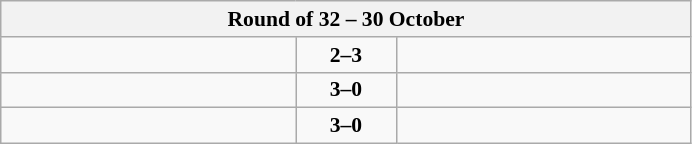<table class="wikitable" style="text-align: center; font-size:90% ">
<tr>
<th colspan=3>Round of 32 – 30 October</th>
</tr>
<tr>
<td align=left width="190"></td>
<td align=center width="60"><strong>2–3</strong></td>
<td align=left width="190"><strong></strong></td>
</tr>
<tr>
<td align=left><strong></strong></td>
<td align=center><strong>3–0</strong></td>
<td align=left></td>
</tr>
<tr>
<td align=left><strong></strong></td>
<td align=center><strong>3–0</strong></td>
<td align=left></td>
</tr>
</table>
